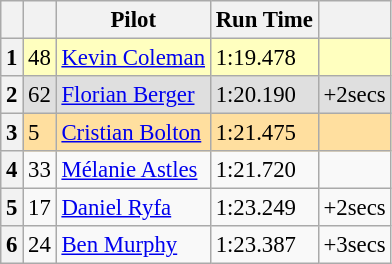<table class="wikitable" style="font-size: 95%;">
<tr>
<th></th>
<th></th>
<th>Pilot</th>
<th>Run Time</th>
<th></th>
</tr>
<tr>
<th>1</th>
<td style="background:#ffffbf;">48</td>
<td style="background:#ffffbf;"> <a href='#'>Kevin Coleman</a></td>
<td style="background:#ffffbf;">1:19.478</td>
<td style="background:#ffffbf;"></td>
</tr>
<tr>
<th>2</th>
<td style="background:#dfdfdf;">62</td>
<td style="background:#dfdfdf;"> <a href='#'>Florian Berger</a></td>
<td style="background:#dfdfdf;">1:20.190</td>
<td style="background:#dfdfdf;">+2secs</td>
</tr>
<tr>
<th>3</th>
<td style="background:#ffdf9f;">5</td>
<td style="background:#ffdf9f;"> <a href='#'>Cristian Bolton</a></td>
<td style="background:#ffdf9f;">1:21.475</td>
<td style="background:#ffdf9f;"></td>
</tr>
<tr>
<th>4</th>
<td>33</td>
<td> <a href='#'>Mélanie Astles</a></td>
<td>1:21.720</td>
<td></td>
</tr>
<tr>
<th>5</th>
<td>17</td>
<td> <a href='#'>Daniel Ryfa</a></td>
<td>1:23.249</td>
<td>+2secs</td>
</tr>
<tr>
<th>6</th>
<td>24</td>
<td> <a href='#'>Ben Murphy</a></td>
<td>1:23.387</td>
<td>+3secs</td>
</tr>
</table>
